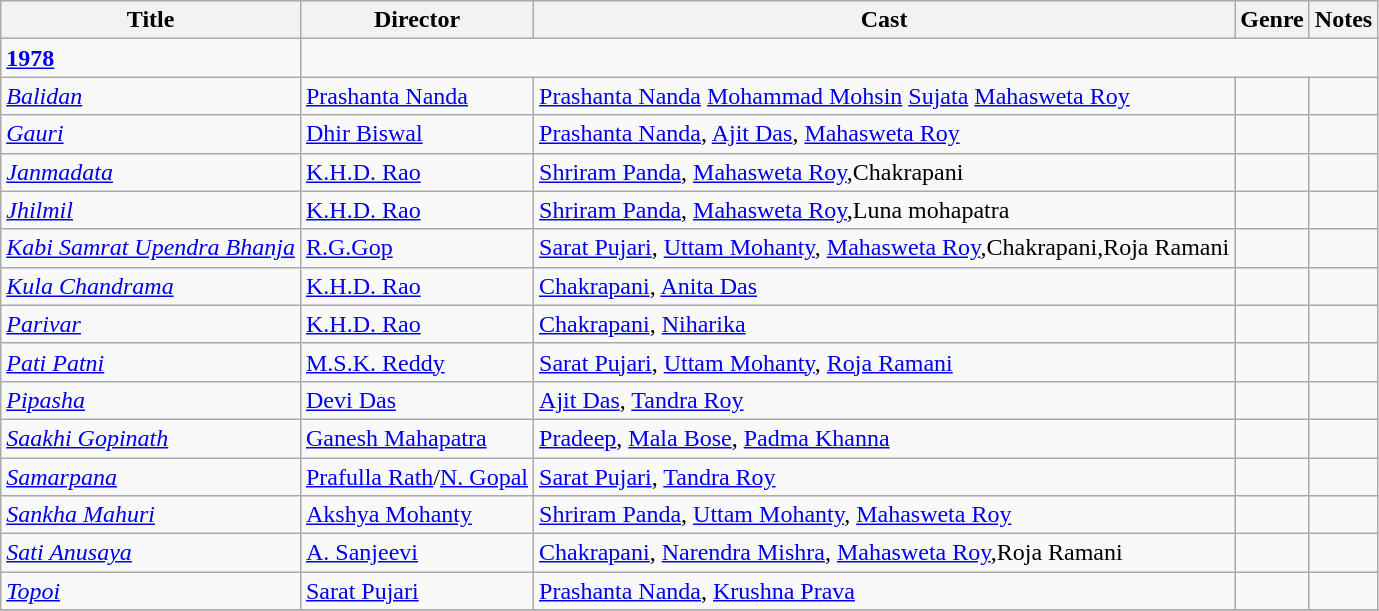<table class="wikitable sortable">
<tr>
<th>Title</th>
<th>Director</th>
<th>Cast</th>
<th>Genre</th>
<th>Notes</th>
</tr>
<tr>
<td><strong><a href='#'>1978</a></strong></td>
</tr>
<tr>
<td><em><a href='#'>Balidan</a></em></td>
<td><a href='#'>Prashanta Nanda</a></td>
<td><a href='#'>Prashanta Nanda</a> <a href='#'>Mohammad Mohsin</a> <a href='#'>Sujata</a> <a href='#'>Mahasweta Roy</a></td>
<td></td>
<td></td>
</tr>
<tr>
<td><em><a href='#'>Gauri</a></em></td>
<td><a href='#'>Dhir Biswal</a></td>
<td><a href='#'>Prashanta Nanda</a>, <a href='#'>Ajit Das</a>, <a href='#'>Mahasweta Roy</a></td>
<td></td>
<td></td>
</tr>
<tr>
<td><em><a href='#'>Janmadata</a></em></td>
<td><a href='#'>K.H.D. Rao</a></td>
<td><a href='#'>Shriram Panda</a>, <a href='#'>Mahasweta Roy</a>,Chakrapani</td>
<td></td>
<td></td>
</tr>
<tr>
<td><em><a href='#'>Jhilmil</a></em></td>
<td><a href='#'>K.H.D. Rao</a></td>
<td><a href='#'>Shriram Panda</a>, <a href='#'>Mahasweta Roy</a>,Luna mohapatra</td>
<td></td>
<td></td>
</tr>
<tr>
<td><em><a href='#'>Kabi Samrat Upendra Bhanja</a></em></td>
<td><a href='#'>R.G.Gop</a></td>
<td><a href='#'>Sarat Pujari</a>, <a href='#'>Uttam Mohanty</a>, <a href='#'>Mahasweta Roy</a>,Chakrapani,Roja Ramani</td>
<td></td>
<td></td>
</tr>
<tr>
<td><em><a href='#'>Kula Chandrama</a></em></td>
<td><a href='#'>K.H.D. Rao</a></td>
<td><a href='#'>Chakrapani</a>, <a href='#'>Anita Das</a></td>
<td></td>
<td></td>
</tr>
<tr>
<td><em><a href='#'>Parivar</a></em></td>
<td><a href='#'>K.H.D. Rao</a></td>
<td><a href='#'>Chakrapani</a>, <a href='#'>Niharika</a></td>
<td></td>
<td></td>
</tr>
<tr>
<td><em><a href='#'>Pati Patni</a></em></td>
<td><a href='#'>M.S.K. Reddy</a></td>
<td><a href='#'>Sarat Pujari</a>, <a href='#'>Uttam Mohanty</a>, <a href='#'>Roja Ramani</a></td>
<td></td>
<td></td>
</tr>
<tr>
<td><em><a href='#'>Pipasha</a></em></td>
<td><a href='#'>Devi Das</a></td>
<td><a href='#'>Ajit Das</a>, <a href='#'>Tandra Roy</a></td>
<td></td>
<td></td>
</tr>
<tr>
<td><em><a href='#'>Saakhi Gopinath</a></em></td>
<td><a href='#'>Ganesh Mahapatra</a></td>
<td><a href='#'>Pradeep</a>, <a href='#'>Mala Bose</a>, <a href='#'>Padma Khanna</a></td>
<td></td>
<td></td>
</tr>
<tr>
<td><em><a href='#'>Samarpana</a></em></td>
<td><a href='#'>Prafulla Rath</a>/<a href='#'>N. Gopal</a></td>
<td><a href='#'>Sarat Pujari</a>, <a href='#'>Tandra Roy</a></td>
<td></td>
<td></td>
</tr>
<tr>
<td><em><a href='#'>Sankha Mahuri</a></em></td>
<td><a href='#'>Akshya Mohanty</a></td>
<td><a href='#'>Shriram Panda</a>, <a href='#'>Uttam Mohanty</a>, <a href='#'>Mahasweta Roy</a></td>
<td></td>
<td></td>
</tr>
<tr>
<td><em><a href='#'>Sati Anusaya</a></em></td>
<td><a href='#'>A. Sanjeevi</a></td>
<td><a href='#'>Chakrapani</a>, <a href='#'>Narendra Mishra</a>, <a href='#'>Mahasweta Roy</a>,Roja Ramani</td>
<td></td>
<td></td>
</tr>
<tr>
<td><em><a href='#'>Topoi</a></em></td>
<td><a href='#'>Sarat Pujari</a></td>
<td><a href='#'>Prashanta Nanda</a>, <a href='#'>Krushna Prava</a></td>
<td></td>
<td></td>
</tr>
<tr>
</tr>
</table>
